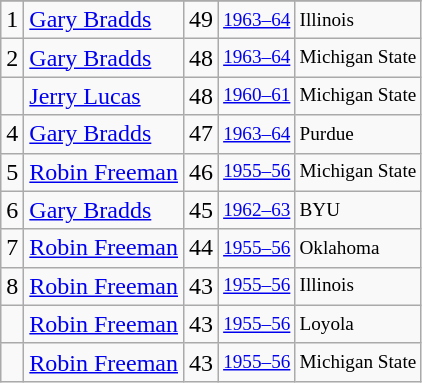<table class="wikitable">
<tr>
</tr>
<tr>
<td>1</td>
<td><a href='#'>Gary Bradds</a></td>
<td>49</td>
<td style="font-size:80%;"><a href='#'>1963–64</a></td>
<td style="font-size:80%;">Illinois</td>
</tr>
<tr>
<td>2</td>
<td><a href='#'>Gary Bradds</a></td>
<td>48</td>
<td style="font-size:80%;"><a href='#'>1963–64</a></td>
<td style="font-size:80%;">Michigan State</td>
</tr>
<tr>
<td></td>
<td><a href='#'>Jerry Lucas</a></td>
<td>48</td>
<td style="font-size:80%;"><a href='#'>1960–61</a></td>
<td style="font-size:80%;">Michigan State</td>
</tr>
<tr>
<td>4</td>
<td><a href='#'>Gary Bradds</a></td>
<td>47</td>
<td style="font-size:80%;"><a href='#'>1963–64</a></td>
<td style="font-size:80%;">Purdue</td>
</tr>
<tr>
<td>5</td>
<td><a href='#'>Robin Freeman</a></td>
<td>46</td>
<td style="font-size:80%;"><a href='#'>1955–56</a></td>
<td style="font-size:80%;">Michigan State</td>
</tr>
<tr>
<td>6</td>
<td><a href='#'>Gary Bradds</a></td>
<td>45</td>
<td style="font-size:80%;"><a href='#'>1962–63</a></td>
<td style="font-size:80%;">BYU</td>
</tr>
<tr>
<td>7</td>
<td><a href='#'>Robin Freeman</a></td>
<td>44</td>
<td style="font-size:80%;"><a href='#'>1955–56</a></td>
<td style="font-size:80%;">Oklahoma</td>
</tr>
<tr>
<td>8</td>
<td><a href='#'>Robin Freeman</a></td>
<td>43</td>
<td style="font-size:80%;"><a href='#'>1955–56</a></td>
<td style="font-size:80%;">Illinois</td>
</tr>
<tr>
<td></td>
<td><a href='#'>Robin Freeman</a></td>
<td>43</td>
<td style="font-size:80%;"><a href='#'>1955–56</a></td>
<td style="font-size:80%;">Loyola</td>
</tr>
<tr>
<td></td>
<td><a href='#'>Robin Freeman</a></td>
<td>43</td>
<td style="font-size:80%;"><a href='#'>1955–56</a></td>
<td style="font-size:80%;">Michigan State</td>
</tr>
</table>
